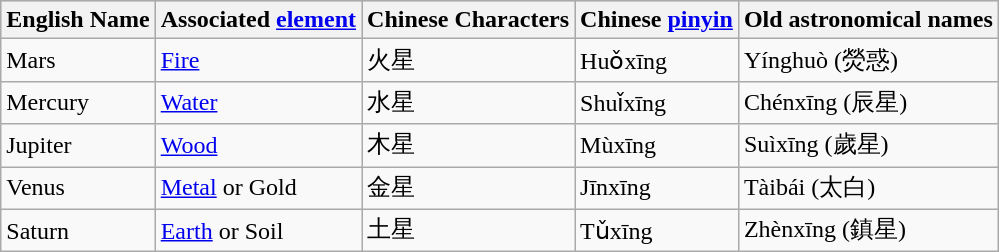<table class="wikitable">
<tr bgcolor=#cccccc>
<th>English Name</th>
<th>Associated <a href='#'>element</a></th>
<th>Chinese Characters</th>
<th>Chinese <a href='#'>pinyin</a></th>
<th>Old astronomical names</th>
</tr>
<tr>
<td>Mars</td>
<td><a href='#'>Fire</a></td>
<td>火星</td>
<td>Huǒxīng</td>
<td>Yínghuò (熒惑)</td>
</tr>
<tr>
<td>Mercury</td>
<td><a href='#'>Water</a></td>
<td>水星</td>
<td>Shuǐxīng</td>
<td>Chénxīng (辰星)</td>
</tr>
<tr>
<td>Jupiter</td>
<td><a href='#'>Wood</a></td>
<td>木星</td>
<td>Mùxīng</td>
<td>Suìxīng (歲星)</td>
</tr>
<tr>
<td>Venus</td>
<td><a href='#'>Metal</a> or Gold</td>
<td>金星</td>
<td>Jīnxīng</td>
<td>Tàibái (太白)</td>
</tr>
<tr>
<td>Saturn</td>
<td><a href='#'>Earth</a> or Soil</td>
<td>土星</td>
<td>Tǔxīng</td>
<td>Zhènxīng (鎮星)</td>
</tr>
</table>
